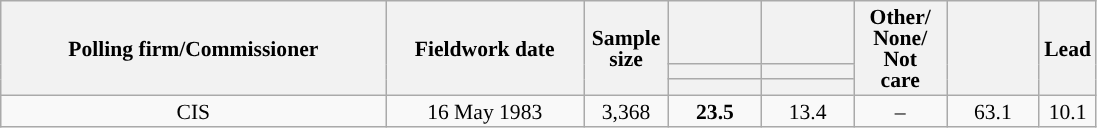<table class="wikitable collapsible collapsed" style="text-align:center; font-size:90%; line-height:14px;">
<tr style="height:42px;">
<th style="width:250px;" rowspan="3">Polling firm/Commissioner</th>
<th style="width:125px;" rowspan="3">Fieldwork date</th>
<th style="width:50px;" rowspan="3">Sample size</th>
<th style="width:55px;"></th>
<th style="width:55px;"></th>
<th style="width:55px;" rowspan="3">Other/<br>None/<br>Not<br>care</th>
<th style="width:55px;" rowspan="3"></th>
<th style="width:30px;" rowspan="3">Lead</th>
</tr>
<tr>
<th style="color:inherit;background:"></th>
<th style="color:inherit;background:"></th>
</tr>
<tr>
<th></th>
<th></th>
</tr>
<tr>
<td>CIS</td>
<td>16 May 1983</td>
<td>3,368</td>
<td><strong>23.5</strong></td>
<td>13.4</td>
<td>–</td>
<td>63.1</td>
<td style="background:">10.1</td>
</tr>
</table>
